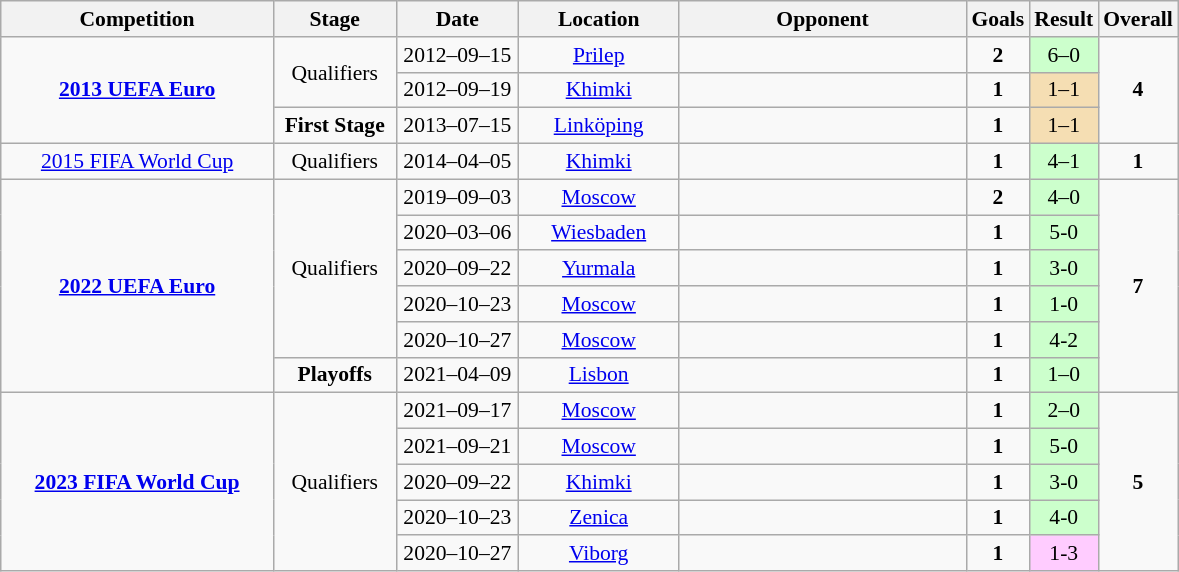<table class="wikitable" style="font-size:90%">
<tr>
<th width=175px>Competition</th>
<th width=75px>Stage</th>
<th width=75px>Date</th>
<th width=100px>Location</th>
<th width=185px>Opponent</th>
<th width=25px>Goals</th>
<th width=25>Result</th>
<th width=25px>Overall</th>
</tr>
<tr align=center>
<td rowspan=3><strong><a href='#'>2013 UEFA Euro</a></strong></td>
<td rowspan=2>Qualifiers</td>
<td>2012–09–15</td>
<td><a href='#'>Prilep</a></td>
<td align=left></td>
<td><strong>2</strong></td>
<td bgcolor=#CCFFCC>6–0</td>
<td rowspan=3><strong>4</strong></td>
</tr>
<tr align=center>
<td>2012–09–19</td>
<td><a href='#'>Khimki</a></td>
<td align=left></td>
<td><strong>1</strong></td>
<td bgcolor=#F5DEB3>1–1</td>
</tr>
<tr align=center>
<td><strong>First Stage</strong></td>
<td>2013–07–15</td>
<td><a href='#'>Linköping</a></td>
<td align=left></td>
<td><strong>1</strong></td>
<td bgcolor=#F5DEB3>1–1</td>
</tr>
<tr align=center>
<td><a href='#'>2015 FIFA World Cup</a></td>
<td>Qualifiers</td>
<td>2014–04–05</td>
<td><a href='#'>Khimki</a></td>
<td align=left></td>
<td><strong>1</strong></td>
<td bgcolor=#CCFFCC>4–1</td>
<td><strong>1</strong></td>
</tr>
<tr align=center>
<td rowspan=6><strong><a href='#'>2022 UEFA Euro</a></strong></td>
<td rowspan=5>Qualifiers</td>
<td>2019–09–03</td>
<td><a href='#'>Moscow</a></td>
<td align=left></td>
<td><strong>2</strong></td>
<td bgcolor=#CCFFCC>4–0</td>
<td rowspan=6><strong>7</strong></td>
</tr>
<tr align=center>
<td>2020–03–06</td>
<td><a href='#'>Wiesbaden</a></td>
<td align=left></td>
<td><strong>1</strong></td>
<td bgcolor=#CCFFCC>5-0</td>
</tr>
<tr align=center>
<td>2020–09–22</td>
<td><a href='#'>Yurmala</a></td>
<td align=left></td>
<td><strong>1</strong></td>
<td bgcolor=#CCFFCC>3-0</td>
</tr>
<tr align=center>
<td>2020–10–23</td>
<td><a href='#'>Moscow</a></td>
<td align=left></td>
<td><strong>1</strong></td>
<td bgcolor=#CCFFCC>1-0</td>
</tr>
<tr align=center>
<td>2020–10–27</td>
<td><a href='#'>Moscow</a></td>
<td align=left></td>
<td><strong>1</strong></td>
<td bgcolor=#CCFFCC>4-2</td>
</tr>
<tr align=center>
<td><strong>Playoffs</strong></td>
<td>2021–04–09</td>
<td><a href='#'>Lisbon</a></td>
<td align=left></td>
<td><strong>1</strong></td>
<td bgcolor=#CCFFCC>1–0</td>
</tr>
<tr align=center>
<td rowspan=5><strong><a href='#'>2023 FIFA World Cup</a></strong></td>
<td rowspan=5>Qualifiers</td>
<td>2021–09–17</td>
<td><a href='#'>Moscow</a></td>
<td align=left></td>
<td><strong>1</strong></td>
<td bgcolor=#CCFFCC>2–0</td>
<td rowspan=5><strong>5</strong></td>
</tr>
<tr align=center>
<td>2021–09–21</td>
<td><a href='#'>Moscow</a></td>
<td align=left></td>
<td><strong>1</strong></td>
<td bgcolor=#CCFFCC>5-0</td>
</tr>
<tr align=center>
<td>2020–09–22</td>
<td><a href='#'>Khimki</a></td>
<td align=left></td>
<td><strong>1</strong></td>
<td bgcolor=#CCFFCC>3-0</td>
</tr>
<tr align=center>
<td>2020–10–23</td>
<td><a href='#'>Zenica</a></td>
<td align=left></td>
<td><strong>1</strong></td>
<td bgcolor=#CCFFCC>4-0</td>
</tr>
<tr align=center>
<td>2020–10–27</td>
<td><a href='#'>Viborg</a></td>
<td align=left></td>
<td><strong>1</strong></td>
<td bgcolor=#FFCCFF>1-3</td>
</tr>
</table>
